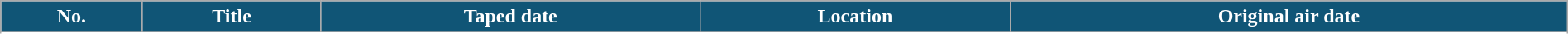<table class="wikitable plainrowheaders" style="width: 100%; margin-right: 0;">
<tr>
<th style="background: #105576; color: #ffffff;">No.</th>
<th style="background: #105576; color: #ffffff;">Title</th>
<th style="background: #105576; color: #ffffff;">Taped date</th>
<th style="background: #105576; color: #ffffff;">Location</th>
<th style="background: #105576; color: #ffffff;">Original air date</th>
</tr>
<tr>
</tr>
<tr>
</tr>
<tr>
</tr>
<tr>
</tr>
<tr>
</tr>
</table>
